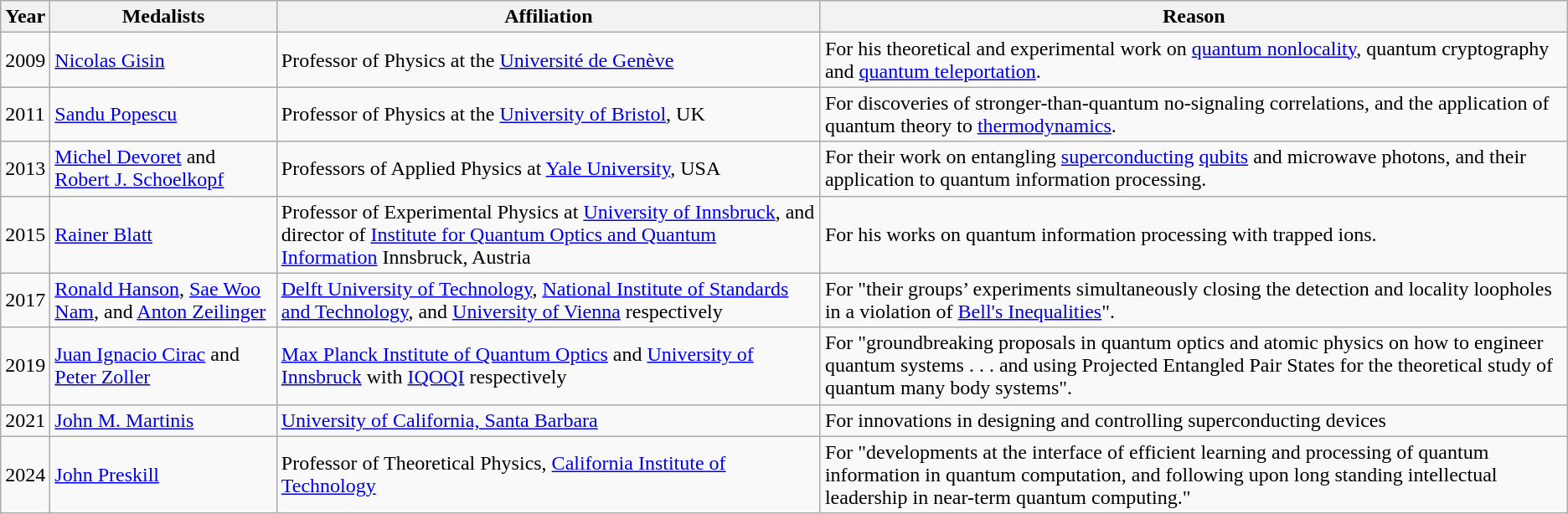<table class="wikitable">
<tr>
<th>Year</th>
<th>Medalists</th>
<th>Affiliation</th>
<th>Reason</th>
</tr>
<tr>
<td>2009</td>
<td><a href='#'>Nicolas Gisin</a></td>
<td>Professor of Physics at the <a href='#'>Université de Genève</a></td>
<td>For his theoretical and experimental work on <a href='#'>quantum nonlocality</a>, quantum cryptography and <a href='#'>quantum teleportation</a>.</td>
</tr>
<tr>
<td>2011</td>
<td><a href='#'>Sandu Popescu</a></td>
<td>Professor of Physics at the <a href='#'>University of Bristol</a>, UK</td>
<td>For discoveries of stronger-than-quantum no-signaling correlations, and the application of quantum theory to <a href='#'>thermodynamics</a>.</td>
</tr>
<tr>
<td>2013</td>
<td><a href='#'>Michel Devoret</a> and <a href='#'>Robert J. Schoelkopf</a></td>
<td>Professors of Applied Physics at <a href='#'>Yale University</a>, USA</td>
<td>For their work on entangling <a href='#'>superconducting</a> <a href='#'>qubits</a> and microwave photons, and their application to quantum information processing.</td>
</tr>
<tr>
<td>2015</td>
<td><a href='#'>Rainer Blatt</a></td>
<td>Professor of Experimental Physics at <a href='#'>University of Innsbruck</a>, and director of <a href='#'>Institute for Quantum Optics and Quantum Information</a> Innsbruck, Austria</td>
<td>For his works on quantum information processing with trapped ions.</td>
</tr>
<tr>
<td>2017</td>
<td><a href='#'>Ronald Hanson</a>, <a href='#'>Sae Woo Nam</a>, and <a href='#'>Anton Zeilinger</a></td>
<td><a href='#'>Delft University of Technology</a>, <a href='#'>National Institute of Standards and Technology</a>, and <a href='#'>University of Vienna</a> respectively</td>
<td>For "their groups’ experiments simultaneously closing the detection and locality loopholes in a violation of <a href='#'>Bell's Inequalities</a>".</td>
</tr>
<tr>
<td>2019</td>
<td><a href='#'>Juan Ignacio Cirac</a> and <a href='#'>Peter Zoller</a></td>
<td><a href='#'>Max Planck Institute of Quantum Optics</a> and <a href='#'>University of Innsbruck</a> with <a href='#'>IQOQI</a> respectively</td>
<td>For "groundbreaking proposals in quantum optics and atomic physics on how to engineer quantum systems . . . and using Projected Entangled Pair States for the theoretical study of quantum many body systems".</td>
</tr>
<tr>
<td>2021</td>
<td><a href='#'>John M. Martinis</a></td>
<td><a href='#'>University of California, Santa Barbara</a></td>
<td>For innovations in designing and controlling superconducting devices</td>
</tr>
<tr>
<td>2024</td>
<td><a href='#'>John Preskill</a></td>
<td>Professor of Theoretical Physics, <a href='#'>California Institute of Technology</a></td>
<td>For "developments at the interface of efficient learning and processing of quantum information in quantum computation, and following upon long standing intellectual leadership in near-term quantum computing."</td>
</tr>
</table>
